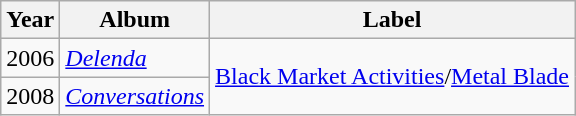<table class=wikitable>
<tr>
<th>Year</th>
<th>Album</th>
<th>Label</th>
</tr>
<tr>
<td>2006</td>
<td><em><a href='#'>Delenda</a></em></td>
<td rowspan=2><a href='#'>Black Market Activities</a>/<a href='#'>Metal Blade</a></td>
</tr>
<tr>
<td>2008</td>
<td><em><a href='#'>Conversations</a></em></td>
</tr>
</table>
